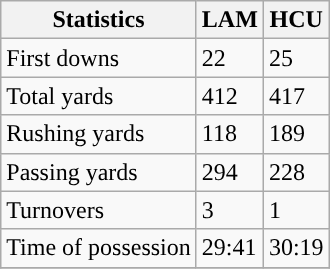<table class="wikitable" style="float: left;">
<tr>
<th>Statistics</th>
<th>LAM</th>
<th>HCU</th>
</tr>
<tr>
<td>First downs</td>
<td>22</td>
<td>25</td>
</tr>
<tr>
<td>Total yards</td>
<td>412</td>
<td>417</td>
</tr>
<tr>
<td>Rushing yards</td>
<td>118</td>
<td>189</td>
</tr>
<tr>
<td>Passing yards</td>
<td>294</td>
<td>228</td>
</tr>
<tr>
<td>Turnovers</td>
<td>3</td>
<td>1</td>
</tr>
<tr>
<td>Time of possession</td>
<td>29:41</td>
<td>30:19</td>
</tr>
<tr>
</tr>
</table>
